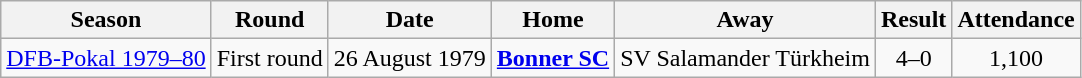<table class="wikitable">
<tr>
<th>Season</th>
<th>Round</th>
<th>Date</th>
<th>Home</th>
<th>Away</th>
<th>Result</th>
<th>Attendance</th>
</tr>
<tr align="center">
<td><a href='#'>DFB-Pokal 1979–80</a></td>
<td>First round</td>
<td>26 August 1979</td>
<td><strong><a href='#'>Bonner SC</a></strong></td>
<td>SV Salamander Türkheim</td>
<td>4–0</td>
<td>1,100</td>
</tr>
</table>
